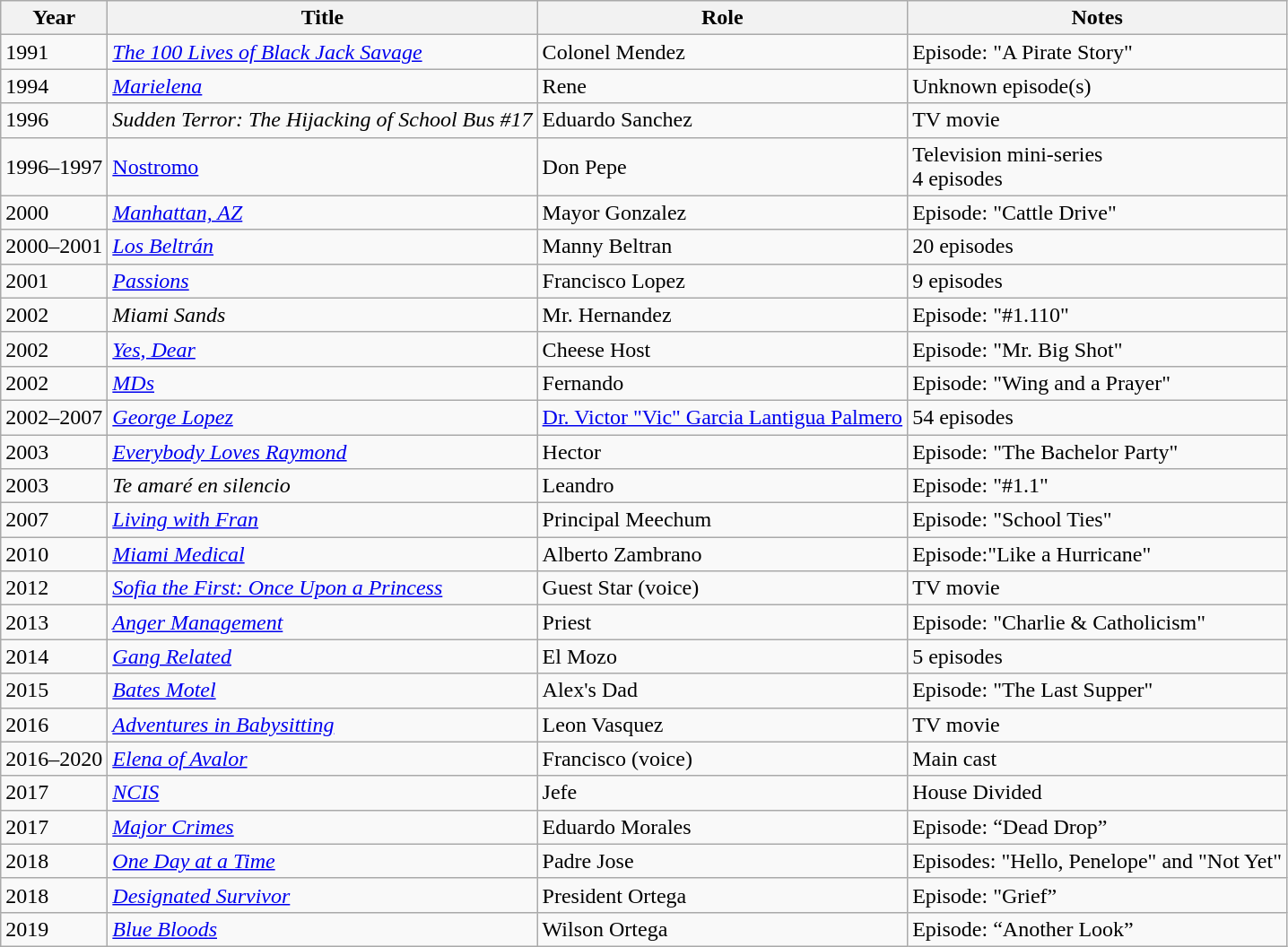<table class="wikitable">
<tr>
<th>Year</th>
<th>Title</th>
<th>Role</th>
<th>Notes</th>
</tr>
<tr>
<td>1991</td>
<td><em><a href='#'>The 100 Lives of Black Jack Savage</a></em></td>
<td>Colonel Mendez</td>
<td>Episode: "A Pirate Story"</td>
</tr>
<tr>
<td>1994</td>
<td><em><a href='#'>Marielena</a></em></td>
<td>Rene</td>
<td>Unknown episode(s)</td>
</tr>
<tr>
<td>1996</td>
<td><em>Sudden Terror: The Hijacking of School Bus #17</em></td>
<td>Eduardo Sanchez</td>
<td>TV movie</td>
</tr>
<tr>
<td>1996–1997</td>
<td><em><a href='#'></em>Nostromo<em></a></em></td>
<td>Don Pepe</td>
<td>Television mini-series<br>4 episodes</td>
</tr>
<tr>
<td>2000</td>
<td><em><a href='#'>Manhattan, AZ</a></em></td>
<td>Mayor Gonzalez</td>
<td>Episode: "Cattle Drive"</td>
</tr>
<tr>
<td>2000–2001</td>
<td><em><a href='#'>Los Beltrán</a></em></td>
<td>Manny Beltran</td>
<td>20 episodes</td>
</tr>
<tr>
<td>2001</td>
<td><em><a href='#'>Passions</a></em></td>
<td>Francisco Lopez</td>
<td>9 episodes</td>
</tr>
<tr>
<td>2002</td>
<td><em>Miami Sands</em></td>
<td>Mr. Hernandez</td>
<td>Episode: "#1.110"</td>
</tr>
<tr>
<td>2002</td>
<td><em><a href='#'>Yes, Dear</a></em></td>
<td>Cheese Host</td>
<td>Episode: "Mr. Big Shot"</td>
</tr>
<tr>
<td>2002</td>
<td><em><a href='#'>MDs</a></em></td>
<td>Fernando</td>
<td>Episode: "Wing and a Prayer"</td>
</tr>
<tr>
<td>2002–2007</td>
<td><em><a href='#'>George Lopez</a></em></td>
<td><a href='#'>Dr. Victor "Vic" Garcia Lantigua Palmero</a></td>
<td>54 episodes</td>
</tr>
<tr>
<td>2003</td>
<td><em><a href='#'>Everybody Loves Raymond</a></em></td>
<td>Hector</td>
<td>Episode: "The Bachelor Party"</td>
</tr>
<tr>
<td>2003</td>
<td><em>Te amaré en silencio</em></td>
<td>Leandro</td>
<td>Episode: "#1.1"</td>
</tr>
<tr>
<td>2007</td>
<td><em><a href='#'>Living with Fran</a></em></td>
<td>Principal Meechum</td>
<td>Episode: "School Ties"</td>
</tr>
<tr>
<td>2010</td>
<td><em><a href='#'>Miami Medical</a></em></td>
<td>Alberto Zambrano</td>
<td>Episode:"Like a Hurricane"</td>
</tr>
<tr>
<td>2012</td>
<td><em><a href='#'>Sofia the First: Once Upon a Princess</a></em></td>
<td>Guest Star (voice)</td>
<td>TV movie</td>
</tr>
<tr>
<td>2013</td>
<td><em><a href='#'>Anger Management</a></em></td>
<td>Priest</td>
<td>Episode: "Charlie & Catholicism"</td>
</tr>
<tr>
<td>2014</td>
<td><em><a href='#'>Gang Related</a></em></td>
<td>El Mozo</td>
<td>5 episodes</td>
</tr>
<tr>
<td>2015</td>
<td><em><a href='#'>Bates Motel</a></em></td>
<td>Alex's Dad</td>
<td>Episode: "The Last Supper"</td>
</tr>
<tr>
<td>2016</td>
<td><em><a href='#'>Adventures in Babysitting</a></em></td>
<td>Leon Vasquez</td>
<td>TV movie</td>
</tr>
<tr>
<td>2016–2020</td>
<td><em><a href='#'>Elena of Avalor</a></em></td>
<td>Francisco (voice)</td>
<td>Main cast</td>
</tr>
<tr>
<td>2017</td>
<td><em><a href='#'>NCIS</a></em></td>
<td>Jefe</td>
<td>House Divided</td>
</tr>
<tr>
<td>2017</td>
<td><em><a href='#'>Major Crimes</a></em></td>
<td>Eduardo Morales</td>
<td>Episode: “Dead Drop”</td>
</tr>
<tr>
<td>2018</td>
<td><em><a href='#'>One Day at a Time</a></em></td>
<td>Padre Jose</td>
<td>Episodes: "Hello, Penelope" and "Not Yet"</td>
</tr>
<tr>
<td>2018</td>
<td><em><a href='#'>Designated Survivor</a></em></td>
<td>President Ortega</td>
<td>Episode: "Grief”</td>
</tr>
<tr>
<td>2019</td>
<td><em><a href='#'>Blue Bloods</a></em></td>
<td>Wilson Ortega</td>
<td>Episode: “Another Look”</td>
</tr>
</table>
